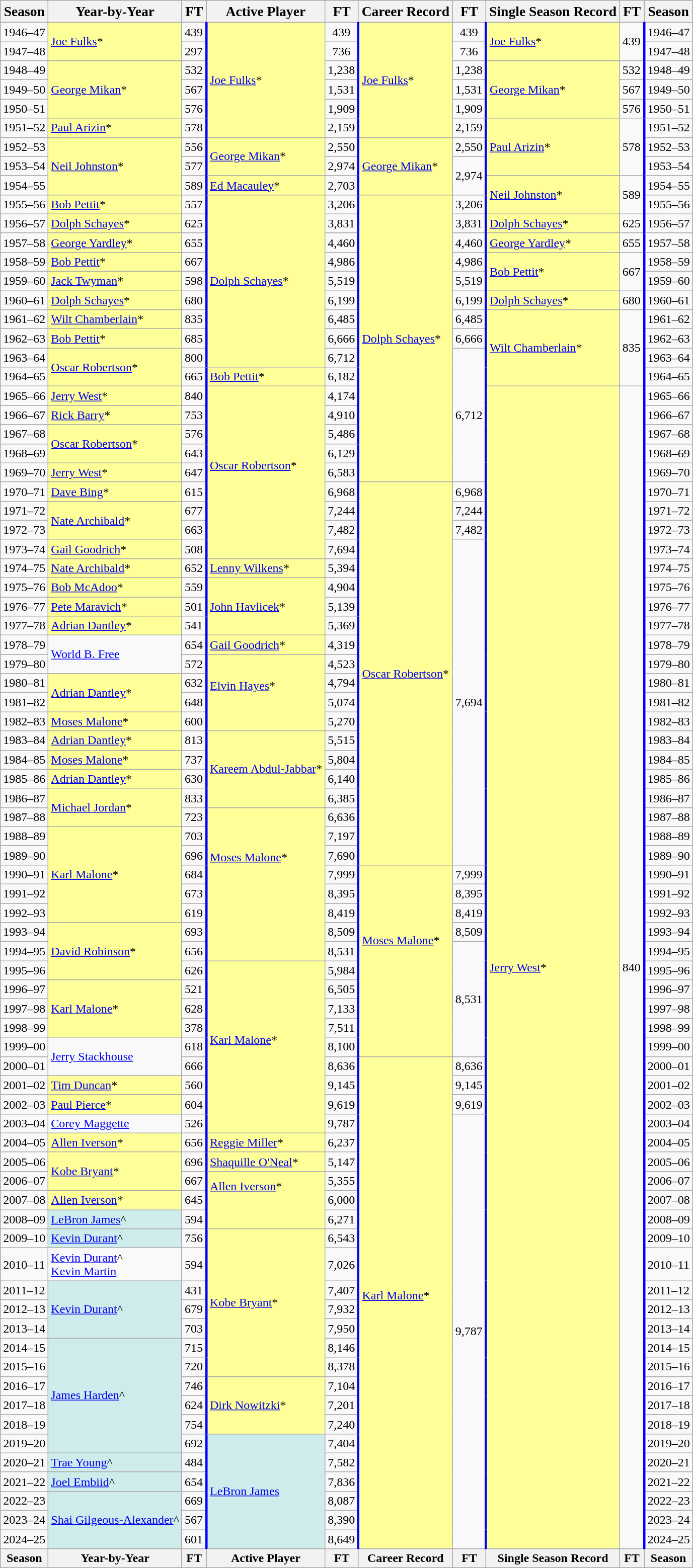<table class="wikitable">
<tr style="font-size:115%;">
<th>Season</th>
<th>Year-by-Year</th>
<th>FT</th>
<th>Active Player</th>
<th>FT</th>
<th>Career Record</th>
<th>FT</th>
<th>Single Season Record</th>
<th>FT</th>
<th>Season</th>
</tr>
<tr>
<td>1946–47</td>
<td rowspan=2 bgcolor="#FFFF99"><a href='#'>Joe Fulks</a>*</td>
<td align=center style="border-right: solid blue">439</td>
<td rowspan=6 bgcolor="#FFFF99"><a href='#'>Joe Fulks</a>*</td>
<td align=center style="border-right: solid blue">439</td>
<td bgcolor="#FFFF99" rowspan=6><a href='#'>Joe Fulks</a>*</td>
<td align=center style="border-right: solid blue">439</td>
<td rowspan=2 bgcolor="#FFFF99"><a href='#'>Joe Fulks</a>*</td>
<td rowspan=2 align=center style="border-right: solid blue">439</td>
<td>1946–47</td>
</tr>
<tr>
<td>1947–48</td>
<td align=center style="border-right: solid blue">297</td>
<td align=center style="border-right: solid blue">736</td>
<td align=center  style="border-right: solid blue">736</td>
<td>1947–48</td>
</tr>
<tr>
<td>1948–49</td>
<td rowspan=3 bgcolor="#FFFF99"><a href='#'>George Mikan</a>*</td>
<td align=center style="border-right: solid blue">532</td>
<td align=center style="border-right: solid blue">1,238</td>
<td align=center  style="border-right: solid blue">1,238</td>
<td rowspan=3 bgcolor="#FFFF99"><a href='#'>George Mikan</a>*</td>
<td align=center style="border-right: solid blue">532</td>
<td>1948–49</td>
</tr>
<tr>
<td>1949–50</td>
<td align=center style="border-right: solid blue">567</td>
<td align=center style="border-right: solid blue">1,531</td>
<td align=center  style="border-right: solid blue">1,531</td>
<td align=center style="border-right: solid blue">567</td>
<td>1949–50</td>
</tr>
<tr>
<td>1950–51</td>
<td align=center style="border-right: solid blue">576</td>
<td align=center style="border-right: solid blue">1,909</td>
<td align=center  style="border-right: solid blue">1,909</td>
<td align=center style="border-right: solid blue">576</td>
<td>1950–51</td>
</tr>
<tr>
<td>1951–52</td>
<td bgcolor="#FFFF99"><a href='#'>Paul Arizin</a>*</td>
<td align=center style="border-right: solid blue">578</td>
<td align=center style="border-right: solid blue">2,159</td>
<td align=center  style="border-right: solid blue">2,159</td>
<td rowspan=3 bgcolor="#FFFF99"><a href='#'>Paul Arizin</a>*</td>
<td rowspan=3 align=center  style="border-right: solid blue">578</td>
<td>1951–52</td>
</tr>
<tr>
<td>1952–53</td>
<td rowspan=3 bgcolor="#FFFF99"><a href='#'>Neil Johnston</a>*</td>
<td align=center style="border-right: solid blue">556</td>
<td rowspan=2 bgcolor="#FFFF99"><a href='#'>George Mikan</a>*</td>
<td align=center style="border-right: solid blue">2,550</td>
<td rowspan=3 bgcolor="#FFFF99"><a href='#'>George Mikan</a>*</td>
<td align=center  style="border-right: solid blue">2,550</td>
<td>1952–53</td>
</tr>
<tr>
<td>1953–54</td>
<td align=center style="border-right: solid blue">577</td>
<td align=center style="border-right: solid blue">2,974</td>
<td rowspan=2 align=center  style="border-right: solid blue">2,974</td>
<td>1953–54</td>
</tr>
<tr>
<td>1954–55</td>
<td align=center style="border-right: solid blue">589</td>
<td bgcolor="#FFFF99"><a href='#'>Ed Macauley</a>*</td>
<td align=center style="border-right: solid blue">2,703</td>
<td rowspan=2 bgcolor="#FFFF99"><a href='#'>Neil Johnston</a>*</td>
<td align=center rowspan=2  style="border-right: solid blue">589</td>
<td>1954–55</td>
</tr>
<tr>
<td>1955–56</td>
<td bgcolor="#FFFF99"><a href='#'>Bob Pettit</a>*</td>
<td align=center style="border-right: solid blue">557</td>
<td bgcolor="#FFFF99" rowspan=9><a href='#'>Dolph Schayes</a>*</td>
<td align=center style="border-right: solid blue">3,206</td>
<td bgcolor="#FFFF99" rowspan=15><a href='#'>Dolph Schayes</a>*</td>
<td align=center style="border-right: solid blue">3,206</td>
<td>1955–56</td>
</tr>
<tr>
<td>1956–57</td>
<td bgcolor="#FFFF99"><a href='#'>Dolph Schayes</a>*</td>
<td align=center style="border-right: solid blue">625</td>
<td align=center style="border-right: solid blue">3,831</td>
<td align=center style="border-right: solid blue">3,831</td>
<td bgcolor="#FFFF99"><a href='#'>Dolph Schayes</a>*</td>
<td align=center  style="border-right: solid blue">625</td>
<td>1956–57</td>
</tr>
<tr>
<td>1957–58</td>
<td bgcolor="#FFFF99"><a href='#'>George Yardley</a>*</td>
<td align=center style="border-right: solid blue">655</td>
<td align=center style="border-right: solid blue">4,460</td>
<td align=center style="border-right: solid blue">4,460</td>
<td bgcolor="#FFFF99"><a href='#'>George Yardley</a>*</td>
<td align=center style="border-right: solid blue">655</td>
<td>1957–58</td>
</tr>
<tr>
<td>1958–59</td>
<td bgcolor="#FFFF99"><a href='#'>Bob Pettit</a>*</td>
<td align=center style="border-right: solid blue">667</td>
<td align=center style="border-right: solid blue">4,986</td>
<td align=center style="border-right: solid blue">4,986</td>
<td rowspan=2 bgcolor="#FFFF99"><a href='#'>Bob Pettit</a>*</td>
<td rowspan=2 align=center style="border-right: solid blue">667</td>
<td>1958–59</td>
</tr>
<tr>
<td>1959–60</td>
<td bgcolor="#FFFF99"><a href='#'>Jack Twyman</a>*</td>
<td align=center style="border-right: solid blue">598</td>
<td align=center style="border-right: solid blue">5,519</td>
<td align=center style="border-right: solid blue">5,519</td>
<td>1959–60</td>
</tr>
<tr>
<td>1960–61</td>
<td bgcolor="#FFFF99"><a href='#'>Dolph Schayes</a>*</td>
<td align=center style="border-right: solid blue">680</td>
<td align=center style="border-right: solid blue">6,199</td>
<td align=center style="border-right: solid blue">6,199</td>
<td bgcolor="#FFFF99"><a href='#'>Dolph Schayes</a>*</td>
<td align=center style="border-right: solid blue">680</td>
<td>1960–61</td>
</tr>
<tr>
<td>1961–62</td>
<td bgcolor="#FFFF99"><a href='#'>Wilt Chamberlain</a>*</td>
<td align=center style="border-right: solid blue">835</td>
<td align=center style="border-right: solid blue">6,485</td>
<td align=center style="border-right: solid blue">6,485</td>
<td rowspan=4 bgcolor="#FFFF99"><a href='#'>Wilt Chamberlain</a>*</td>
<td rowspan=4 align=center style="border-right: solid blue">835</td>
<td>1961–62</td>
</tr>
<tr>
<td>1962–63</td>
<td bgcolor="#FFFF99"><a href='#'>Bob Pettit</a>*</td>
<td align=center style="border-right: solid blue">685</td>
<td align=center style="border-right: solid blue">6,666</td>
<td align=center style="border-right: solid blue">6,666</td>
<td>1962–63</td>
</tr>
<tr>
<td>1963–64</td>
<td rowspan=2 bgcolor="#FFFF99"><a href='#'>Oscar Robertson</a>*</td>
<td align=center style="border-right: solid blue">800</td>
<td align=center style="border-right: solid blue">6,712</td>
<td rowspan=7 align=center style="border-right: solid blue">6,712</td>
<td>1963–64</td>
</tr>
<tr>
<td>1964–65</td>
<td align=center style="border-right: solid blue">665</td>
<td bgcolor="#FFFF99"><a href='#'>Bob Pettit</a>*</td>
<td align=center style="border-right: solid blue">6,182</td>
<td>1964–65</td>
</tr>
<tr>
<td>1965–66</td>
<td bgcolor="#FFFF99"><a href='#'>Jerry West</a>*</td>
<td align=center style="border-right: solid blue">840</td>
<td rowspan=9 bgcolor="#FFFF99"><a href='#'>Oscar Robertson</a>*<br><br></td>
<td align=center style="border-right: solid blue">4,174</td>
<td rowspan=60 bgcolor="#FFFF99"><a href='#'>Jerry West</a>*</td>
<td rowspan=60 align=center style="border-right: solid blue">840</td>
<td>1965–66</td>
</tr>
<tr>
<td>1966–67</td>
<td bgcolor="#FFFF99"><a href='#'>Rick Barry</a>*</td>
<td align=center style="border-right: solid blue">753</td>
<td align=center style="border-right: solid blue">4,910</td>
<td>1966–67</td>
</tr>
<tr>
<td>1967–68</td>
<td rowspan=2 bgcolor="#FFFF99"><a href='#'>Oscar Robertson</a>*</td>
<td align=center style="border-right: solid blue">576</td>
<td align=center style="border-right: solid blue">5,486</td>
<td>1967–68</td>
</tr>
<tr>
<td>1968–69</td>
<td align=center style="border-right: solid blue">643</td>
<td align=center style="border-right: solid blue">6,129</td>
<td>1968–69</td>
</tr>
<tr>
<td>1969–70</td>
<td bgcolor="#FFFF99"><a href='#'>Jerry West</a>*</td>
<td align=center style="border-right: solid blue">647</td>
<td align=center style="border-right: solid blue">6,583</td>
<td>1969–70</td>
</tr>
<tr>
<td>1970–71</td>
<td bgcolor="#FFFF99"><a href='#'>Dave Bing</a>*</td>
<td align=center style="border-right: solid blue">615</td>
<td align=center style="border-right: solid blue">6,968</td>
<td rowspan=20 bgcolor="#FFFF99"><a href='#'>Oscar Robertson</a>*</td>
<td align=center style="border-right: solid blue">6,968</td>
<td>1970–71</td>
</tr>
<tr>
<td>1971–72</td>
<td rowspan=2 bgcolor="#FFFF99"><a href='#'>Nate Archibald</a>*<br></td>
<td align=center style="border-right: solid blue">677</td>
<td align=center style="border-right: solid blue">7,244</td>
<td align=center style="border-right: solid blue">7,244</td>
<td>1971–72</td>
</tr>
<tr>
<td>1972–73</td>
<td align=center style="border-right: solid blue">663</td>
<td align=center style="border-right: solid blue">7,482</td>
<td align=center style="border-right: solid blue">7,482</td>
<td>1972–73</td>
</tr>
<tr>
<td>1973–74</td>
<td bgcolor="#FFFF99"><a href='#'>Gail Goodrich</a>*</td>
<td align=center style="border-right: solid blue">508</td>
<td align=center style="border-right: solid blue">7,694</td>
<td rowspan=17 align=center style="border-right: solid blue">7,694</td>
<td>1973–74</td>
</tr>
<tr>
<td>1974–75</td>
<td bgcolor="#FFFF99"><a href='#'>Nate Archibald</a>*</td>
<td align=center style="border-right: solid blue">652</td>
<td bgcolor="#FFFF99"><a href='#'>Lenny Wilkens</a>*</td>
<td align=center style="border-right: solid blue">5,394</td>
<td>1974–75</td>
</tr>
<tr>
<td>1975–76</td>
<td bgcolor="#FFFF99"><a href='#'>Bob McAdoo</a>*</td>
<td align=center style="border-right: solid blue">559</td>
<td rowspan=3 bgcolor="#FFFF99"><a href='#'>John Havlicek</a>*</td>
<td align=center style="border-right: solid blue">4,904</td>
<td>1975–76</td>
</tr>
<tr>
<td>1976–77</td>
<td bgcolor="#FFFF99"><a href='#'>Pete Maravich</a>*</td>
<td align=center style="border-right: solid blue">501</td>
<td align=center style="border-right: solid blue">5,139</td>
<td>1976–77</td>
</tr>
<tr>
<td>1977–78</td>
<td bgcolor="#FFFF99"><a href='#'>Adrian Dantley</a>*</td>
<td align=center style="border-right: solid blue">541</td>
<td align=center style="border-right: solid blue">5,369</td>
<td>1977–78</td>
</tr>
<tr>
<td>1978–79</td>
<td rowspan=2><a href='#'>World B. Free</a></td>
<td align=center style="border-right: solid blue">654</td>
<td bgcolor="#FFFF99"><a href='#'>Gail Goodrich</a>*</td>
<td align=center style="border-right: solid blue">4,319</td>
<td>1978–79</td>
</tr>
<tr>
<td>1979–80</td>
<td align=center style="border-right: solid blue">572</td>
<td rowspan=4 bgcolor="#FFFF99"><a href='#'>Elvin Hayes</a>*<br><br></td>
<td align=center style="border-right: solid blue">4,523</td>
<td>1979–80</td>
</tr>
<tr>
<td>1980–81</td>
<td rowspan=2 bgcolor="#FFFF99"><a href='#'>Adrian Dantley</a>*</td>
<td align=center style="border-right: solid blue">632</td>
<td align=center style="border-right: solid blue">4,794</td>
<td>1980–81</td>
</tr>
<tr>
<td>1981–82</td>
<td align=center style="border-right: solid blue">648</td>
<td align=center style="border-right: solid blue">5,074</td>
<td>1981–82</td>
</tr>
<tr>
<td>1982–83</td>
<td bgcolor="#FFFF99"><a href='#'>Moses Malone</a>*</td>
<td align=center style="border-right: solid blue">600</td>
<td align=center style="border-right: solid blue">5,270</td>
<td>1982–83</td>
</tr>
<tr>
<td>1983–84</td>
<td bgcolor="#FFFF99"><a href='#'>Adrian Dantley</a>*</td>
<td align=center style="border-right: solid blue">813</td>
<td bgcolor="#FFFF99" rowspan=4><a href='#'>Kareem Abdul-Jabbar</a>*</td>
<td align=center style="border-right: solid blue">5,515</td>
<td>1983–84</td>
</tr>
<tr>
<td>1984–85</td>
<td bgcolor="#FFFF99"><a href='#'>Moses Malone</a>*</td>
<td align=center style="border-right: solid blue">737</td>
<td align=center style="border-right: solid blue">5,804</td>
<td>1984–85</td>
</tr>
<tr>
<td>1985–86</td>
<td bgcolor="#FFFF99"><a href='#'>Adrian Dantley</a>*</td>
<td align=center style="border-right: solid blue">630</td>
<td align=center style="border-right: solid blue">6,140</td>
<td>1985–86</td>
</tr>
<tr>
<td>1986–87</td>
<td rowspan=2 bgcolor="#FFFF99"><a href='#'>Michael Jordan</a>*</td>
<td align=center style="border-right: solid blue">833</td>
<td align=center style="border-right: solid blue">6,385</td>
<td>1986–87</td>
</tr>
<tr>
<td>1987–88</td>
<td align=center style="border-right: solid blue">723</td>
<td rowspan=8 bgcolor="#FFFF99"><a href='#'>Moses Malone</a>*<br><br><br><br><br></td>
<td align=center style="border-right: solid blue">6,636</td>
<td>1987–88</td>
</tr>
<tr>
<td>1988–89</td>
<td rowspan=5 bgcolor="#FFFF99"><a href='#'>Karl Malone</a>*</td>
<td align=center style="border-right: solid blue">703</td>
<td align=center style="border-right: solid blue">7,197</td>
<td>1988–89</td>
</tr>
<tr>
<td>1989–90</td>
<td align=center style="border-right: solid blue">696</td>
<td align=center style="border-right: solid blue">7,690</td>
<td>1989–90</td>
</tr>
<tr>
<td>1990–91</td>
<td align=center style="border-right: solid blue">684</td>
<td align=center style="border-right: solid blue">7,999</td>
<td rowspan=10 bgcolor="#FFFF99"><a href='#'>Moses Malone</a>*<br><br><br><br></td>
<td align=center style="border-right: solid blue">7,999</td>
<td>1990–91</td>
</tr>
<tr>
<td>1991–92</td>
<td align=center style="border-right: solid blue">673</td>
<td align=center style="border-right: solid blue">8,395</td>
<td align=center style="border-right: solid blue">8,395</td>
<td>1991–92</td>
</tr>
<tr>
<td>1992–93</td>
<td align=center style="border-right: solid blue">619</td>
<td align=center style="border-right: solid blue">8,419</td>
<td align=center style="border-right: solid blue">8,419</td>
<td>1992–93</td>
</tr>
<tr>
<td>1993–94</td>
<td rowspan=3 bgcolor="#FFFF99"><a href='#'>David Robinson</a>*</td>
<td align=center style="border-right: solid blue">693</td>
<td align=center style="border-right: solid blue">8,509</td>
<td align=center style="border-right: solid blue">8,509</td>
<td>1993–94</td>
</tr>
<tr>
<td>1994–95</td>
<td align=center style="border-right: solid blue">656</td>
<td align=center style="border-right: solid blue">8,531</td>
<td rowspan=6 align=center style="border-right: solid blue">8,531</td>
<td>1994–95</td>
</tr>
<tr>
<td>1995–96</td>
<td align=center style="border-right: solid blue">626</td>
<td rowspan=9 bgcolor="#FFFF99"><a href='#'>Karl Malone</a>*<br><br></td>
<td align=center style="border-right: solid blue">5,984</td>
<td>1995–96</td>
</tr>
<tr>
<td>1996–97</td>
<td rowspan=3 bgcolor="#FFFF99"><a href='#'>Karl Malone</a>*</td>
<td align=center style="border-right: solid blue">521</td>
<td align=center style="border-right: solid blue">6,505</td>
<td>1996–97</td>
</tr>
<tr>
<td>1997–98</td>
<td align=center style="border-right: solid blue">628</td>
<td align=center style="border-right: solid blue">7,133</td>
<td>1997–98</td>
</tr>
<tr>
<td>1998–99</td>
<td align=center style="border-right: solid blue">378</td>
<td align=center style="border-right: solid blue">7,511</td>
<td>1998–99</td>
</tr>
<tr>
<td>1999–00</td>
<td rowspan=2><a href='#'>Jerry Stackhouse</a></td>
<td align=center style="border-right: solid blue">618</td>
<td align=center style="border-right: solid blue">8,100</td>
<td>1999–00</td>
</tr>
<tr>
<td>2000–01</td>
<td align=center style="border-right: solid blue">666</td>
<td align=center style="border-right: solid blue">8,636</td>
<td rowspan=25 bgcolor="#FFFF99"><a href='#'>Karl Malone</a>*<br><br></td>
<td align=center style="border-right: solid blue">8,636</td>
<td>2000–01</td>
</tr>
<tr>
<td>2001–02</td>
<td bgcolor="#FFFF99"><a href='#'>Tim Duncan</a>*</td>
<td align=center style="border-right: solid blue">560</td>
<td align=center style="border-right: solid blue">9,145</td>
<td align=center style="border-right: solid blue">9,145</td>
<td>2001–02</td>
</tr>
<tr>
<td>2002–03</td>
<td bgcolor="#FFFF99"><a href='#'>Paul Pierce</a>*</td>
<td align=center style="border-right: solid blue">604</td>
<td align=center style="border-right: solid blue">9,619</td>
<td align=center style="border-right: solid blue">9,619</td>
<td>2002–03</td>
</tr>
<tr>
<td>2003–04</td>
<td><a href='#'>Corey Maggette</a></td>
<td align=center style="border-right: solid blue">526</td>
<td align=center style="border-right: solid blue">9,787</td>
<td rowspan=22 align=center style="border-right: solid blue">9,787</td>
<td>2003–04</td>
</tr>
<tr>
<td>2004–05</td>
<td bgcolor="#FFFF99"><a href='#'>Allen Iverson</a>*</td>
<td align=center style="border-right: solid blue">656</td>
<td bgcolor="#FFFF99"><a href='#'>Reggie Miller</a>*</td>
<td align=center style="border-right: solid blue">6,237</td>
<td>2004–05</td>
</tr>
<tr>
<td>2005–06</td>
<td rowspan=2 bgcolor="#FFFF99"><a href='#'>Kobe Bryant</a>*</td>
<td align=center style="border-right: solid blue">696</td>
<td bgcolor="#FFFF99"><a href='#'>Shaquille O'Neal</a>*</td>
<td align=center style="border-right: solid blue">5,147</td>
<td>2005–06</td>
</tr>
<tr>
<td>2006–07</td>
<td align=center style="border-right: solid blue">667</td>
<td rowspan=3 bgcolor="#FFFF99"><a href='#'>Allen Iverson</a>*<br><br><br></td>
<td align=center style="border-right: solid blue">5,355</td>
<td>2006–07</td>
</tr>
<tr>
<td>2007–08</td>
<td bgcolor="#FFFF99"><a href='#'>Allen Iverson</a>*</td>
<td align=center style="border-right: solid blue">645</td>
<td align=center style="border-right: solid blue">6,000</td>
<td>2007–08</td>
</tr>
<tr>
<td>2008–09</td>
<td bgcolor="#CFECEC"><a href='#'>LeBron James</a>^</td>
<td align=center style="border-right: solid blue">594</td>
<td align=center style="border-right: solid blue">6,271</td>
<td>2008–09</td>
</tr>
<tr>
<td>2009–10</td>
<td bgcolor="#CFECEC"><a href='#'>Kevin Durant</a>^</td>
<td align=center style="border-right: solid blue">756</td>
<td rowspan=7 bgcolor="#FFFF99"><a href='#'>Kobe Bryant</a>*</td>
<td align=center style="border-right: solid blue">6,543</td>
<td>2009–10</td>
</tr>
<tr>
<td>2010–11</td>
<td><div><a href='#'>Kevin Durant</a>^</div><a href='#'>Kevin Martin</a></td>
<td align=center style="border-right: solid blue">594</td>
<td align=center style="border-right: solid blue">7,026</td>
<td>2010–11</td>
</tr>
<tr>
<td>2011–12</td>
<td rowspan=3 bgcolor="#CFECEC"><a href='#'>Kevin Durant</a>^</td>
<td align=center style="border-right: solid blue">431</td>
<td align=center style="border-right: solid blue">7,407</td>
<td>2011–12</td>
</tr>
<tr>
<td>2012–13</td>
<td align=center style="border-right: solid blue">679</td>
<td align=center style="border-right: solid blue">7,932</td>
<td>2012–13</td>
</tr>
<tr>
<td>2013–14</td>
<td align=center style="border-right: solid blue">703</td>
<td align=center style="border-right: solid blue">7,950</td>
<td>2013–14</td>
</tr>
<tr>
<td>2014–15</td>
<td rowspan=6 bgcolor="#CFECEC"><a href='#'>James Harden</a>^</td>
<td align=center style="border-right: solid blue">715</td>
<td align=center style="border-right: solid blue">8,146</td>
<td>2014–15</td>
</tr>
<tr>
<td>2015–16</td>
<td align=center style="border-right: solid blue">720</td>
<td align=center style="border-right: solid blue">8,378</td>
<td>2015–16</td>
</tr>
<tr>
<td>2016–17</td>
<td align=center style="border-right: solid blue">746</td>
<td bgcolor="#FFFF99" rowspan=3><a href='#'>Dirk Nowitzki</a>*</td>
<td align=center style="border-right: solid blue">7,104</td>
<td>2016–17</td>
</tr>
<tr>
<td>2017–18</td>
<td align=center style="border-right: solid blue">624</td>
<td align=center style="border-right: solid blue">7,201</td>
<td>2017–18</td>
</tr>
<tr>
<td>2018–19</td>
<td align=center style="border-right: solid blue">754</td>
<td align=center style="border-right: solid blue">7,240</td>
<td>2018–19</td>
</tr>
<tr>
<td>2019–20</td>
<td align=center style="border-right: solid blue">692</td>
<td rowspan=6 bgcolor="#CFECEC"><a href='#'>LeBron James</a></td>
<td align=center style="border-right: solid blue">7,404</td>
<td>2019–20</td>
</tr>
<tr>
<td>2020–21</td>
<td bgcolor="#CFECEC"><a href='#'>Trae Young</a>^</td>
<td align=center style="border-right: solid blue">484</td>
<td align=center style="border-right: solid blue">7,582</td>
<td>2020–21</td>
</tr>
<tr>
<td>2021–22</td>
<td bgcolor="#CFECEC"><a href='#'>Joel Embiid</a>^</td>
<td align=center style="border-right: solid blue">654</td>
<td align=center style="border-right: solid blue">7,836</td>
<td>2021–22</td>
</tr>
<tr>
<td>2022–23</td>
<td bgcolor="#CFECEC" rowspan=3><a href='#'>Shai Gilgeous-Alexander</a>^</td>
<td align=center style="border-right: solid blue">669</td>
<td align=center style="border-right: solid blue">8,087</td>
<td>2022–23</td>
</tr>
<tr>
<td>2023–24</td>
<td align=center style="border-right: solid blue">567</td>
<td align=center style="border-right: solid blue">8,390</td>
<td>2023–24</td>
</tr>
<tr>
<td>2024–25</td>
<td align=center style="border-right: solid blue">601</td>
<td align=center style="border-right: solid blue">8,649</td>
<td>2024–25</td>
</tr>
<tr>
<th>Season</th>
<th>Year-by-Year</th>
<th>FT</th>
<th>Active Player</th>
<th>FT</th>
<th>Career Record</th>
<th>FT</th>
<th>Single Season Record</th>
<th>FT</th>
<th>Season</th>
</tr>
</table>
